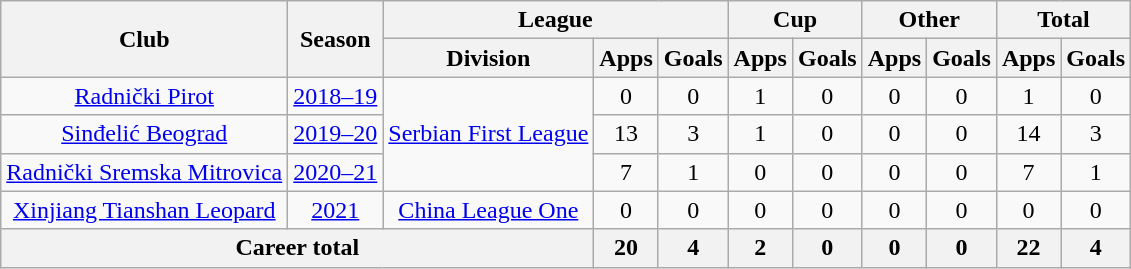<table class="wikitable" style="text-align:center">
<tr>
<th rowspan="2">Club</th>
<th rowspan="2">Season</th>
<th colspan="3">League</th>
<th colspan="2">Cup</th>
<th colspan="2">Other</th>
<th colspan="2">Total</th>
</tr>
<tr>
<th>Division</th>
<th>Apps</th>
<th>Goals</th>
<th>Apps</th>
<th>Goals</th>
<th>Apps</th>
<th>Goals</th>
<th>Apps</th>
<th>Goals</th>
</tr>
<tr>
<td><a href='#'>Radnički Pirot</a></td>
<td><a href='#'>2018–19</a></td>
<td rowspan="3"><a href='#'>Serbian First League</a></td>
<td>0</td>
<td>0</td>
<td>1</td>
<td>0</td>
<td>0</td>
<td>0</td>
<td>1</td>
<td>0</td>
</tr>
<tr>
<td><a href='#'>Sinđelić Beograd</a></td>
<td><a href='#'>2019–20</a></td>
<td>13</td>
<td>3</td>
<td>1</td>
<td>0</td>
<td>0</td>
<td>0</td>
<td>14</td>
<td>3</td>
</tr>
<tr>
<td><a href='#'>Radnički Sremska Mitrovica</a></td>
<td><a href='#'>2020–21</a></td>
<td>7</td>
<td>1</td>
<td>0</td>
<td>0</td>
<td>0</td>
<td>0</td>
<td>7</td>
<td>1</td>
</tr>
<tr>
<td><a href='#'>Xinjiang Tianshan Leopard</a></td>
<td><a href='#'>2021</a></td>
<td><a href='#'>China League One</a></td>
<td>0</td>
<td>0</td>
<td>0</td>
<td>0</td>
<td>0</td>
<td>0</td>
<td>0</td>
<td>0</td>
</tr>
<tr>
<th colspan=3>Career total</th>
<th>20</th>
<th>4</th>
<th>2</th>
<th>0</th>
<th>0</th>
<th>0</th>
<th>22</th>
<th>4</th>
</tr>
</table>
